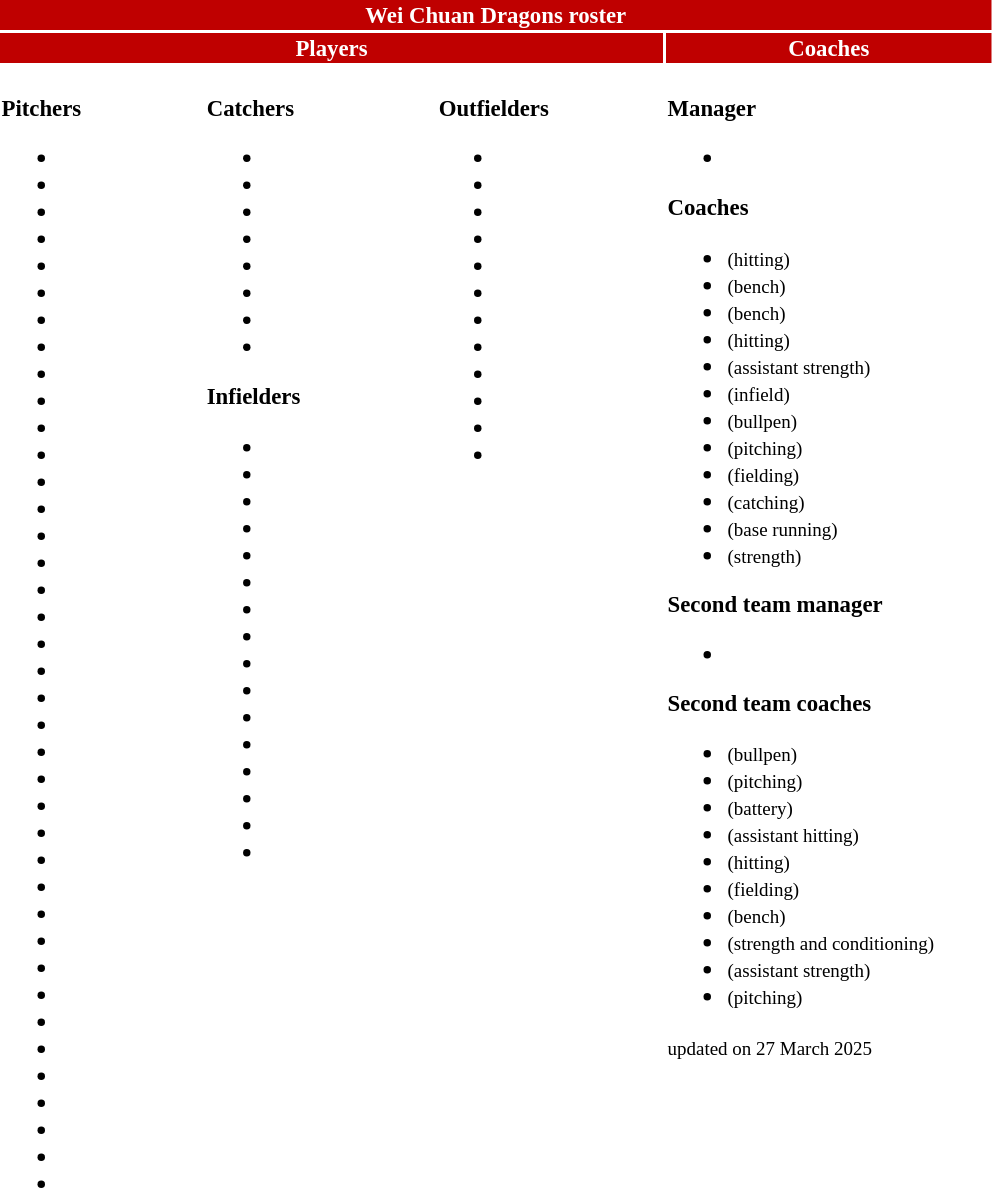<table class="toccolours" style="font-size: 95%;">
<tr>
<th colspan=9 style="background:#bf0000; color:white; text-align: center;">Wei Chuan Dragons roster</th>
</tr>
<tr style="vertical-align:top;">
<td colspan="6" style="background-color:#bf0000; color: white; text-align: center;" width="440"><strong>Players</strong></td>
<td colspan="2" style="background-color:#bf0000; color: white; text-align: center;" width="215"><strong>Coaches</strong></td>
</tr>
<tr>
<td style="vertical-align:top;"><br><strong>Pitchers</strong><ul><li></li><li></li><li></li><li></li><li></li><li></li><li></li><li></li><li></li><li></li><li></li><li></li><li></li><li></li><li></li><li></li><li></li><li></li><li></li><li></li><li></li><li></li><li></li><li></li><li></li><li></li><li></li><li></li><li></li><li></li><li></li><li></li><li></li><li></li><li></li><li></li><li></li><li></li><li></li></ul></td>
<td width="25px"></td>
<td style="vertical-align:top;"><br><strong>Catchers</strong><ul><li></li><li></li><li></li><li></li><li></li><li></li><li></li><li></li></ul><strong>Infielders</strong><ul><li></li><li></li><li></li><li></li><li></li><li></li><li></li><li></li><li></li><li></li><li></li><li></li><li></li><li></li><li></li><li></li></ul></td>
<td width="25px"></td>
<td style="vertical-align:top;"><br><strong>Outfielders</strong><ul><li></li><li></li><li></li><li></li><li></li><li></li><li></li><li></li><li></li><li></li><li></li><li></li></ul></td>
<td style="vertical-align:top;"></td>
<td style="vertical-align:top;"><br><strong>Manager</strong><ul><li></li></ul><strong>Coaches</strong><ul><li> <small>(hitting)</small></li><li> <small>(bench)</small></li><li> <small>(bench)</small></li><li> <small>(hitting)</small></li><li> <small>(assistant strength)</small></li><li> <small>(infield)</small></li><li> <small>(bullpen)</small></li><li> <small>(pitching)</small></li><li> <small>(fielding)</small></li><li> <small>(catching)</small></li><li> <small>(base running)</small></li><li> <small>(strength)</small></li></ul><strong>Second team manager</strong><ul><li></li></ul><strong>Second team coaches</strong><ul><li> <small>(bullpen)</small></li><li> <small>(pitching)</small></li><li> <small>(battery)</small></li><li> <small>(assistant hitting)</small></li><li> <small>(hitting)</small></li><li> <small>(fielding)</small></li><li> <small>(bench)</small></li><li> <small>(strength and conditioning)</small></li><li> <small>(assistant strength)</small></li><li> <small>(pitching)</small></li></ul><small>
<span></span> updated on 27 March 2025</small></td>
</tr>
</table>
